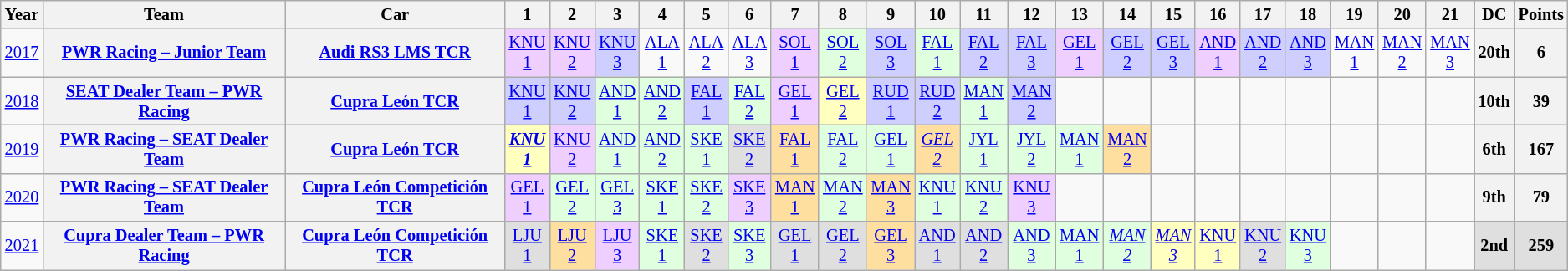<table class="wikitable" style="text-align:center; font-size:85%">
<tr>
<th>Year</th>
<th>Team</th>
<th>Car</th>
<th>1</th>
<th>2</th>
<th>3</th>
<th>4</th>
<th>5</th>
<th>6</th>
<th>7</th>
<th>8</th>
<th>9</th>
<th>10</th>
<th>11</th>
<th>12</th>
<th>13</th>
<th>14</th>
<th>15</th>
<th>16</th>
<th>17</th>
<th>18</th>
<th>19</th>
<th>20</th>
<th>21</th>
<th>DC</th>
<th>Points</th>
</tr>
<tr>
<td><a href='#'>2017</a></td>
<th><a href='#'>PWR Racing – Junior Team</a></th>
<th><a href='#'>Audi RS3 LMS TCR</a></th>
<td style="background:#EFCFFF;"><a href='#'>KNU<br>1</a><br></td>
<td style="background:#EFCFFF;"><a href='#'>KNU<br>2</a><br></td>
<td style="background:#CFCFFF;"><a href='#'>KNU<br>3</a><br></td>
<td style="background:#;"><a href='#'>ALA<br>1</a></td>
<td style="background:#;"><a href='#'>ALA<br>2</a></td>
<td style="background:#;"><a href='#'>ALA<br>3</a></td>
<td style="background:#EFCFFF;"><a href='#'>SOL<br>1</a><br></td>
<td style="background:#DFFFDF;"><a href='#'>SOL<br>2</a><br></td>
<td style="background:#CFCFFF;"><a href='#'>SOL<br>3</a><br></td>
<td style="background:#DFFFDF;"><a href='#'>FAL<br>1</a><br></td>
<td style="background:#CFCFFF;"><a href='#'>FAL<br>2</a><br></td>
<td style="background:#CFCFFF;"><a href='#'>FAL<br>3</a><br></td>
<td style="background:#EFCFFF;"><a href='#'>GEL<br>1</a><br></td>
<td style="background:#CFCFFF;"><a href='#'>GEL<br>2</a><br></td>
<td style="background:#CFCFFF;"><a href='#'>GEL<br>3</a><br></td>
<td style="background:#EFCFFF;"><a href='#'>AND<br>1</a><br></td>
<td style="background:#CFCFFF;"><a href='#'>AND<br>2</a><br></td>
<td style="background:#CFCFFF;"><a href='#'>AND<br>3</a><br></td>
<td style="background:#;"><a href='#'>MAN<br>1</a></td>
<td style="background:#;"><a href='#'>MAN<br>2</a></td>
<td style="background:#;"><a href='#'>MAN<br>3</a></td>
<th>20th</th>
<th>6</th>
</tr>
<tr>
<td><a href='#'>2018</a></td>
<th><a href='#'>SEAT Dealer Team – PWR Racing</a></th>
<th><a href='#'>Cupra León TCR</a></th>
<td style="background:#CFCFFF;"><a href='#'>KNU<br>1</a><br></td>
<td style="background:#CFCFFF;"><a href='#'>KNU<br>2</a><br></td>
<td style="background:#DFFFDF;"><a href='#'>AND<br>1</a><br></td>
<td style="background:#DFFFDF;"><a href='#'>AND<br>2</a><br></td>
<td style="background:#CFCFFF;"><a href='#'>FAL<br>1</a><br></td>
<td style="background:#DFFFDF;"><a href='#'>FAL<br>2</a><br></td>
<td style="background:#EFCFFF;"><a href='#'>GEL<br>1</a><br></td>
<td style="background:#FFFFBF;"><a href='#'>GEL<br>2</a><br></td>
<td style="background:#CFCFFF;"><a href='#'>RUD<br>1</a><br></td>
<td style="background:#CFCFFF;"><a href='#'>RUD<br>2</a><br></td>
<td style="background:#DFFFDF;"><a href='#'>MAN<br>1</a><br></td>
<td style="background:#CFCFFF;"><a href='#'>MAN<br>2</a><br></td>
<td></td>
<td></td>
<td></td>
<td></td>
<td></td>
<td></td>
<td></td>
<td></td>
<td></td>
<th>10th</th>
<th>39</th>
</tr>
<tr>
<td><a href='#'>2019</a></td>
<th><a href='#'>PWR Racing – SEAT Dealer Team</a></th>
<th><a href='#'>Cupra León TCR</a></th>
<td style="background:#FFFFBF;"><strong><em><a href='#'>KNU<br>1</a></em></strong><br></td>
<td style="background:#EFCFFF;"><a href='#'>KNU<br>2</a><br></td>
<td style="background:#DFFFDF;"><a href='#'>AND<br>1</a><br></td>
<td style="background:#DFFFDF;"><a href='#'>AND<br>2</a><br></td>
<td style="background:#DFFFDF;"><a href='#'>SKE<br>1</a><br></td>
<td style="background:#DFDFDF;"><a href='#'>SKE<br>2</a><br></td>
<td style="background:#FFDF9F;"><a href='#'>FAL<br>1</a><br></td>
<td style="background:#DFFFDF;"><a href='#'>FAL<br>2</a><br></td>
<td style="background:#DFFFDF;"><a href='#'>GEL<br>1</a><br></td>
<td style="background:#FFDF9F;"><em><a href='#'>GEL<br>2</a></em><br></td>
<td style="background:#DFFFDF;"><a href='#'>JYL<br>1</a><br></td>
<td style="background:#DFFFDF;"><a href='#'>JYL<br>2</a><br></td>
<td style="background:#DFFFDF;"><a href='#'>MAN<br>1</a><br></td>
<td style="background:#FFDF9F;"><a href='#'>MAN<br>2</a><br></td>
<td></td>
<td></td>
<td></td>
<td></td>
<td></td>
<td></td>
<td></td>
<th>6th</th>
<th>167</th>
</tr>
<tr>
<td><a href='#'>2020</a></td>
<th><a href='#'>PWR Racing – SEAT Dealer Team</a></th>
<th><a href='#'>Cupra León Competición TCR</a></th>
<td style="background:#EFCFFF;"><a href='#'>GEL<br>1</a><br></td>
<td style="background:#DFFFDF;"><a href='#'>GEL<br>2</a><br></td>
<td style="background:#DFFFDF;"><a href='#'>GEL<br>3</a><br></td>
<td style="background:#DFFFDF;"><a href='#'>SKE<br>1</a><br></td>
<td style="background:#DFFFDF;"><a href='#'>SKE<br>2</a><br></td>
<td style="background:#EFCFFF;"><a href='#'>SKE<br>3</a><br></td>
<td style="background:#FFDF9F;"><a href='#'>MAN<br>1</a><br></td>
<td style="background:#DFFFDF;"><a href='#'>MAN<br>2</a><br></td>
<td style="background:#FFDF9F;"><a href='#'>MAN<br>3</a><br></td>
<td style="background:#DFFFDF;"><a href='#'>KNU<br>1</a><br></td>
<td style="background:#DFFFDF;"><a href='#'>KNU<br>2</a><br></td>
<td style="background:#EFCFFF;"><a href='#'>KNU<br>3</a><br></td>
<td></td>
<td></td>
<td></td>
<td></td>
<td></td>
<td></td>
<td></td>
<td></td>
<td></td>
<th>9th</th>
<th>79</th>
</tr>
<tr>
<td><a href='#'>2021</a></td>
<th><a href='#'>Cupra Dealer Team – PWR Racing</a></th>
<th><a href='#'>Cupra León Competición TCR</a></th>
<td style="background:#DFDFDF;"><a href='#'>LJU<br>1</a><br></td>
<td style="background:#FFDF9F;"><a href='#'>LJU<br>2</a><br></td>
<td style="background:#EFCFFF;"><a href='#'>LJU<br>3</a><br></td>
<td style="background:#DFFFDF;"><a href='#'>SKE<br>1</a><br></td>
<td style="background:#DFDFDF;"><a href='#'>SKE<br>2</a><br></td>
<td style="background:#DFFFDF;"><a href='#'>SKE<br>3</a><br></td>
<td style="background:#DFDFDF;"><a href='#'>GEL<br>1</a><br></td>
<td style="background:#DFDFDF;"><a href='#'>GEL<br>2</a><br></td>
<td style="background:#FFDF9F;"><a href='#'>GEL<br>3</a><br></td>
<td style="background:#DFDFDF;"><a href='#'>AND<br>1</a><br></td>
<td style="background:#DFDFDF;"><a href='#'>AND<br>2</a><br></td>
<td style="background:#DFFFDF;"><a href='#'>AND<br>3</a><br></td>
<td style="background:#DFFFDF;"><a href='#'>MAN<br>1</a><br></td>
<td style="background:#DFFFDF;"><em><a href='#'>MAN<br>2</a></em><br></td>
<td style="background:#FFFFBF;"><em><a href='#'>MAN<br>3</a></em><br></td>
<td style="background:#FFFFBF;"><a href='#'>KNU<br>1</a><br></td>
<td style="background:#DFDFDF;"><a href='#'>KNU<br>2</a><br></td>
<td style="background:#DFFFDF;"><a href='#'>KNU<br>3</a><br></td>
<td></td>
<td></td>
<td></td>
<th style="background:#DFDFDF;">2nd</th>
<th style="background:#DFDFDF;">259</th>
</tr>
</table>
